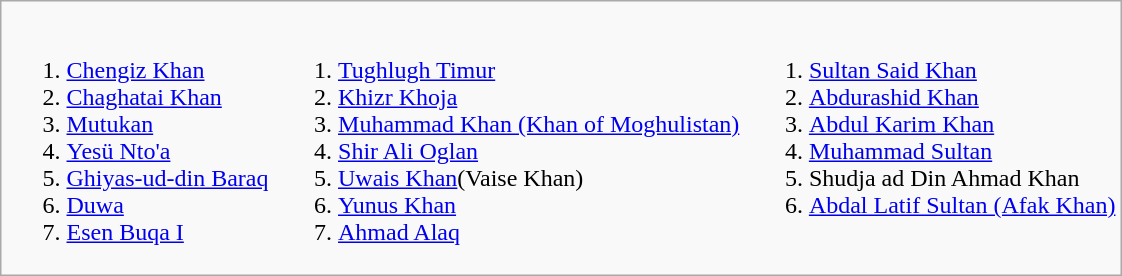<table class="wikitable " style="margin:1em auto 1em auto; page-break-inside:avoid">
<tr valign="top">
<td style="border:none;"><ol><br><li><a href='#'>Chengiz Khan</a></li>
<li><a href='#'>Chaghatai Khan</a></li>
<li><a href='#'>Mutukan</a></li>
<li><a href='#'>Yesü Nto'a</a></li>
<li><a href='#'>Ghiyas-ud-din Baraq</a></li>
<li><a href='#'>Duwa</a></li>
<li><a href='#'>Esen Buqa I</a></li>
</ol></td>
<td style="border:none"><ol><br><li><a href='#'>Tughlugh Timur</a></li>
<li><a href='#'>Khizr Khoja</a></li>
<li><a href='#'>Muhammad Khan (Khan of Moghulistan)</a></li>
<li><a href='#'>Shir Ali Oglan</a></li>
<li><a href='#'>Uwais Khan</a>(Vaise Khan)</li>
<li><a href='#'>Yunus Khan</a></li>
<li><a href='#'>Ahmad Alaq</a><em></li>
</ol></td>
<td style="border:none"><ol><br><li><a href='#'>Sultan Said Khan</a></li>
<li><a href='#'>Abdurashid Khan</a></li>
<li><a href='#'>Abdul Karim Khan</a></li>
<li><a href='#'>Muhammad Sultan</a></li>
<li>Shudja ad Din Ahmad Khan</li>
<li><a href='#'>Abdal Latif Sultan (Afak Khan)</a></li>
</ol></td>
</tr>
</table>
